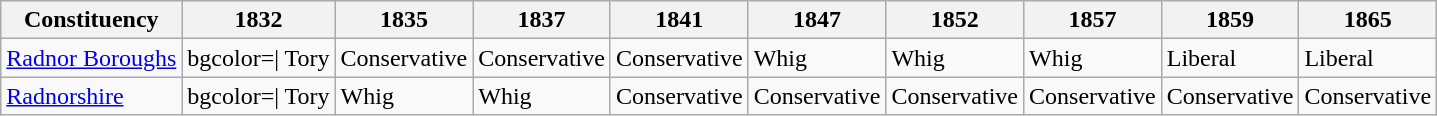<table class=wikitable sortable>
<tr>
<th>Constituency</th>
<th>1832</th>
<th>1835</th>
<th>1837</th>
<th>1841</th>
<th>1847</th>
<th>1852</th>
<th>1857</th>
<th>1859</th>
<th>1865</th>
</tr>
<tr>
<td><a href='#'>Radnor Boroughs</a></td>
<td bgcolor=>bgcolor=| Tory</td>
<td bgcolor=>Conservative</td>
<td bgcolor=>Conservative</td>
<td bgcolor=>Conservative</td>
<td bgcolor=>Whig</td>
<td bgcolor=>Whig</td>
<td bgcolor=>Whig</td>
<td bgcolor=>Liberal</td>
<td bgcolor=>Liberal</td>
</tr>
<tr>
<td><a href='#'>Radnorshire</a></td>
<td bgcolor=>bgcolor=| Tory</td>
<td bgcolor=>Whig</td>
<td bgcolor=>Whig</td>
<td bgcolor=>Conservative</td>
<td bgcolor=>Conservative</td>
<td bgcolor=>Conservative</td>
<td bgcolor=>Conservative</td>
<td bgcolor=>Conservative</td>
<td bgcolor=>Conservative</td>
</tr>
</table>
